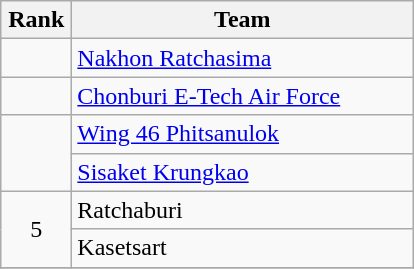<table class="wikitable" style="text-align: center;">
<tr>
<th width=40>Rank</th>
<th width=220>Team</th>
</tr>
<tr>
<td></td>
<td align=left><a href='#'>Nakhon Ratchasima</a></td>
</tr>
<tr>
<td></td>
<td align=left><a href='#'>Chonburi E-Tech Air Force</a></td>
</tr>
<tr>
<td rowspan=2></td>
<td align=left><a href='#'>Wing 46 Phitsanulok</a></td>
</tr>
<tr>
<td align=left><a href='#'>Sisaket Krungkao</a></td>
</tr>
<tr>
<td rowspan=2>5</td>
<td align=left>Ratchaburi</td>
</tr>
<tr>
<td align=left>Kasetsart</td>
</tr>
<tr>
</tr>
</table>
